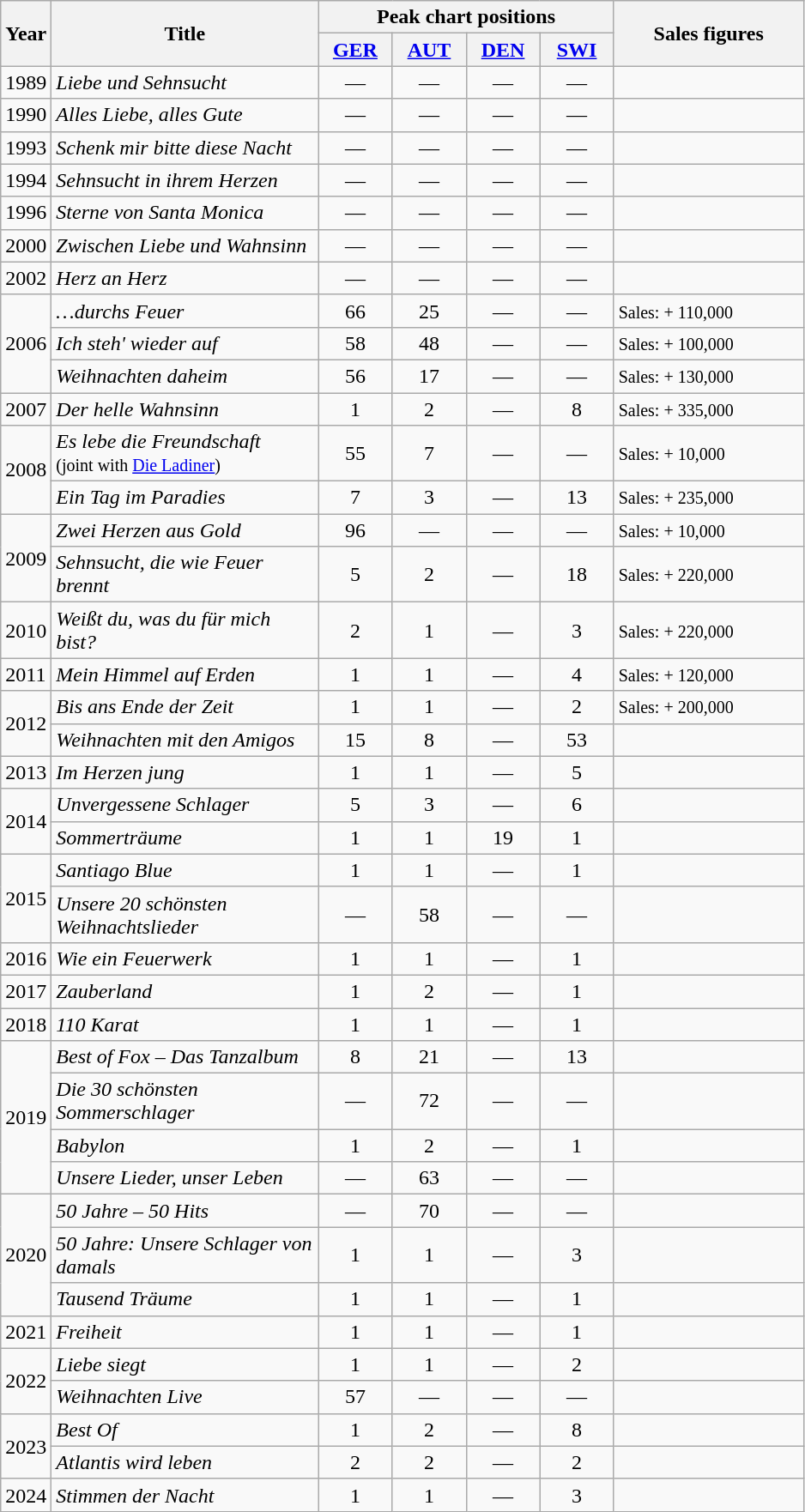<table class="wikitable">
<tr class="hintergrundfarbe8">
<th rowspan="2">Year</th>
<th width="200" rowspan="2">Title</th>
<th colspan="4">Peak chart positions</th>
<th width="140" rowspan="2">Sales figures</th>
</tr>
<tr class="hintergrundfarbe8">
<th width="50"><a href='#'>GER</a><br></th>
<th width="50"><a href='#'>AUT</a><br></th>
<th width="50"><a href='#'>DEN</a><br></th>
<th width="50"><a href='#'>SWI</a><br></th>
</tr>
<tr>
<td>1989</td>
<td><em>Liebe und Sehnsucht</em></td>
<td align="center">—</td>
<td align="center">—</td>
<td align="center">—</td>
<td align="center">—</td>
<td></td>
</tr>
<tr>
<td>1990</td>
<td><em>Alles Liebe, alles Gute</em></td>
<td align="center">—</td>
<td align="center">—</td>
<td align="center">—</td>
<td align="center">—</td>
<td></td>
</tr>
<tr>
<td>1993</td>
<td><em>Schenk mir bitte diese Nacht</em></td>
<td align="center">—</td>
<td align="center">—</td>
<td align="center">—</td>
<td align="center">—</td>
<td></td>
</tr>
<tr>
<td>1994</td>
<td><em>Sehnsucht in ihrem Herzen</em></td>
<td align="center">—</td>
<td align="center">—</td>
<td align="center">—</td>
<td align="center">—</td>
<td></td>
</tr>
<tr>
<td>1996</td>
<td><em>Sterne von Santa Monica</em></td>
<td align="center">—</td>
<td align="center">—</td>
<td align="center">—</td>
<td align="center">—</td>
<td></td>
</tr>
<tr>
<td>2000</td>
<td><em>Zwischen Liebe und Wahnsinn</em></td>
<td align="center">—</td>
<td align="center">—</td>
<td align="center">—</td>
<td align="center">—</td>
<td></td>
</tr>
<tr>
<td>2002</td>
<td><em>Herz an Herz</em></td>
<td align="center">—</td>
<td align="center">—</td>
<td align="center">—</td>
<td align="center">—</td>
<td></td>
</tr>
<tr>
<td rowspan="3">2006</td>
<td><em>…durchs Feuer</em></td>
<td align="center">66</td>
<td align="center">25</td>
<td align="center">—</td>
<td align="center">—</td>
<td><small>Sales: + 110,000</small></td>
</tr>
<tr>
<td><em>Ich steh' wieder auf</em></td>
<td align="center">58</td>
<td align="center">48</td>
<td align="center">—</td>
<td align="center">—</td>
<td><small>Sales: + 100,000</small></td>
</tr>
<tr>
<td><em>Weihnachten daheim</em></td>
<td align="center">56</td>
<td align="center">17</td>
<td align="center">—</td>
<td align="center">—</td>
<td><small>Sales: + 130,000</small></td>
</tr>
<tr>
<td>2007</td>
<td><em>Der helle Wahnsinn</em></td>
<td align="center">1</td>
<td align="center">2</td>
<td align="center">—</td>
<td align="center">8</td>
<td><small>Sales: + 335,000</small></td>
</tr>
<tr>
<td rowspan="2">2008</td>
<td><em>Es lebe die Freundschaft</em> <br><small>(joint with <a href='#'>Die Ladiner</a>)</small></td>
<td align="center">55</td>
<td align="center">7</td>
<td align="center">—</td>
<td align="center">—</td>
<td><small>Sales: + 10,000</small></td>
</tr>
<tr>
<td><em>Ein Tag im Paradies</em></td>
<td align="center">7</td>
<td align="center">3</td>
<td align="center">—</td>
<td align="center">13</td>
<td><small>Sales: + 235,000</small></td>
</tr>
<tr>
<td rowspan="2">2009</td>
<td><em>Zwei Herzen aus Gold</em></td>
<td align="center">96</td>
<td align="center">—</td>
<td align="center">—</td>
<td align="center">—</td>
<td><small>Sales: + 10,000</small></td>
</tr>
<tr>
<td><em>Sehnsucht, die wie Feuer brennt</em></td>
<td align="center">5</td>
<td align="center">2</td>
<td align="center">—</td>
<td align="center">18</td>
<td><small>Sales: + 220,000</small></td>
</tr>
<tr>
<td>2010</td>
<td><em>Weißt du, was du für mich bist?</em></td>
<td align="center">2</td>
<td align="center">1</td>
<td align="center">—</td>
<td align="center">3</td>
<td><small>Sales: + 220,000</small></td>
</tr>
<tr>
<td>2011</td>
<td><em>Mein Himmel auf Erden</em></td>
<td align="center">1</td>
<td align="center">1</td>
<td align="center">—</td>
<td align="center">4</td>
<td><small>Sales: + 120,000</small></td>
</tr>
<tr>
<td rowspan="2">2012</td>
<td><em>Bis ans Ende der Zeit</em></td>
<td align="center">1</td>
<td align="center">1</td>
<td align="center">—</td>
<td align="center">2</td>
<td><small>Sales: + 200,000</small></td>
</tr>
<tr>
<td><em>Weihnachten mit den Amigos</em></td>
<td align="center">15</td>
<td align="center">8</td>
<td align="center">—</td>
<td align="center">53</td>
<td></td>
</tr>
<tr>
<td>2013</td>
<td><em>Im Herzen jung</em></td>
<td align="center">1</td>
<td align="center">1</td>
<td align="center">—</td>
<td align="center">5</td>
<td></td>
</tr>
<tr>
<td rowspan="2">2014</td>
<td><em>Unvergessene Schlager</em></td>
<td align="center">5</td>
<td align="center">3</td>
<td align="center">—</td>
<td align="center">6</td>
<td></td>
</tr>
<tr>
<td><em>Sommerträume</em></td>
<td align="center">1</td>
<td align="center">1</td>
<td align="center">19</td>
<td align="center">1</td>
<td></td>
</tr>
<tr>
<td rowspan="2">2015</td>
<td><em>Santiago Blue</em></td>
<td align="center">1</td>
<td align="center">1</td>
<td align="center">—</td>
<td align="center">1</td>
<td></td>
</tr>
<tr>
<td><em>Unsere 20 schönsten Weihnachtslieder</em></td>
<td align="center">—</td>
<td align="center">58</td>
<td align="center">—</td>
<td align="center">—</td>
<td></td>
</tr>
<tr>
<td>2016</td>
<td><em>Wie ein Feuerwerk</em></td>
<td align="center">1</td>
<td align="center">1</td>
<td align="center">—</td>
<td align="center">1<br></td>
<td></td>
</tr>
<tr>
<td>2017</td>
<td><em>Zauberland</em></td>
<td align="center">1</td>
<td align="center">2</td>
<td align="center">—</td>
<td align="center">1</td>
<td></td>
</tr>
<tr>
<td>2018</td>
<td><em>110 Karat</em></td>
<td align="center">1</td>
<td align="center">1</td>
<td align="center">—</td>
<td align="center">1</td>
<td></td>
</tr>
<tr>
<td rowspan="4">2019</td>
<td><em>Best of Fox – Das Tanzalbum</em></td>
<td align="center">8</td>
<td align="center">21</td>
<td align="center">—</td>
<td align="center">13</td>
<td></td>
</tr>
<tr>
<td><em>Die 30 schönsten Sommerschlager</em></td>
<td align="center">—</td>
<td align="center">72</td>
<td align="center">—</td>
<td align="center">—</td>
<td></td>
</tr>
<tr>
<td><em>Babylon</em></td>
<td align="center">1</td>
<td align="center">2</td>
<td align="center">—</td>
<td align="center">1</td>
<td></td>
</tr>
<tr>
<td><em>Unsere Lieder, unser Leben</em></td>
<td align="center">—</td>
<td align="center">63</td>
<td align="center">—</td>
<td align="center">—</td>
<td></td>
</tr>
<tr>
<td rowspan="3">2020</td>
<td><em>50 Jahre – 50 Hits</em></td>
<td align="center">—</td>
<td align="center">70</td>
<td align="center">—</td>
<td align="center">—</td>
<td></td>
</tr>
<tr>
<td><em>50 Jahre: Unsere Schlager von damals</em></td>
<td align="center">1</td>
<td align="center">1</td>
<td align="center">—</td>
<td align="center">3</td>
<td></td>
</tr>
<tr>
<td><em>Tausend Träume</em></td>
<td align="center">1</td>
<td align="center">1</td>
<td align="center">—</td>
<td align="center">1</td>
<td></td>
</tr>
<tr>
<td>2021</td>
<td><em>Freiheit</em></td>
<td align="center">1</td>
<td align="center">1</td>
<td align="center">—</td>
<td align="center">1</td>
<td></td>
</tr>
<tr>
<td rowspan="2">2022</td>
<td><em>Liebe siegt</em></td>
<td align="center">1</td>
<td align="center">1</td>
<td align="center">—</td>
<td align="center">2</td>
<td></td>
</tr>
<tr>
<td><em>Weihnachten Live</em></td>
<td align="center">57</td>
<td align="center">—</td>
<td align="center">—</td>
<td align="center">—</td>
<td></td>
</tr>
<tr>
<td rowspan="2">2023</td>
<td><em>Best Of</em></td>
<td align="center">1</td>
<td align="center">2</td>
<td align="center">—</td>
<td align="center">8</td>
<td></td>
</tr>
<tr>
<td><em>Atlantis wird leben</em></td>
<td align="center">2</td>
<td align="center">2</td>
<td align="center">—</td>
<td align="center">2</td>
<td></td>
</tr>
<tr>
<td>2024</td>
<td><em>Stimmen der Nacht</em></td>
<td align="center">1</td>
<td align="center">1</td>
<td align="center">—</td>
<td align="center">3</td>
<td></td>
</tr>
</table>
